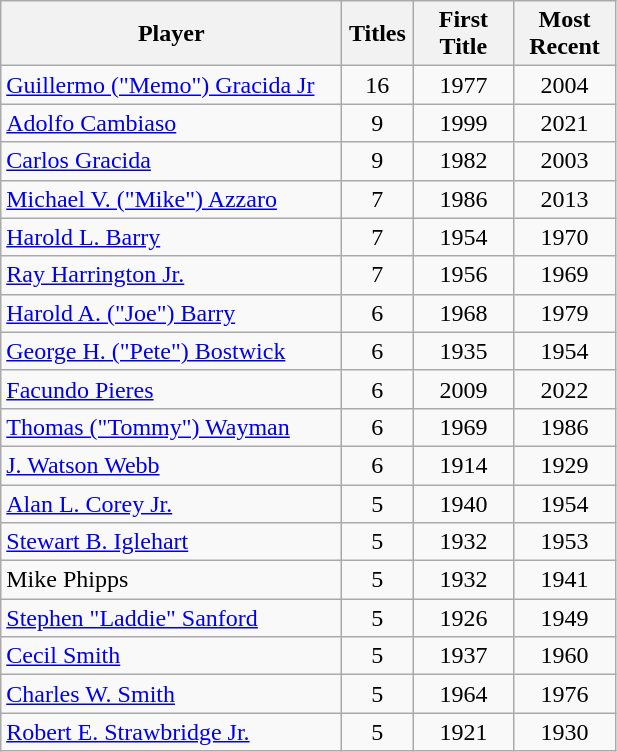<table class="wikitable sortable" style="text-align:left">
<tr>
<th width="220px">Player</th>
<th width="40px">Titles</th>
<th width="60px">First Title</th>
<th width="60px">Most Recent</th>
</tr>
<tr>
<td><a href='#'>Guillermo ("Memo") Gracida Jr</a></td>
<td align=center>16</td>
<td align=center>1977</td>
<td align=center>2004</td>
</tr>
<tr>
<td><a href='#'>Adolfo Cambiaso</a></td>
<td align=center>9</td>
<td align=center>1999</td>
<td align=center>2021</td>
</tr>
<tr>
<td><a href='#'>Carlos Gracida</a></td>
<td align=center>9</td>
<td align=center>1982</td>
<td align=center>2003</td>
</tr>
<tr>
<td><a href='#'>Michael V. ("Mike") Azzaro</a></td>
<td align=center>7</td>
<td align=center>1986</td>
<td align=center>2013</td>
</tr>
<tr>
<td><a href='#'>Harold L. Barry</a></td>
<td align=center>7</td>
<td align=center>1954</td>
<td align=center>1970</td>
</tr>
<tr>
<td><a href='#'>Ray Harrington Jr.</a></td>
<td align=center>7</td>
<td align=center>1956</td>
<td align=center>1969</td>
</tr>
<tr>
<td><a href='#'>Harold A. ("Joe") Barry</a></td>
<td align=center>6</td>
<td align=center>1968</td>
<td align=center>1979</td>
</tr>
<tr>
<td><a href='#'>George H. ("Pete") Bostwick</a></td>
<td align=center>6</td>
<td align=center>1935</td>
<td align=center>1954</td>
</tr>
<tr>
<td><a href='#'>Facundo Pieres</a></td>
<td align=center>6</td>
<td align=center>2009</td>
<td align=center>2022</td>
</tr>
<tr>
<td><a href='#'>Thomas ("Tommy") Wayman</a></td>
<td align=center>6</td>
<td align=center>1969</td>
<td align=center>1986</td>
</tr>
<tr>
<td><a href='#'>J. Watson Webb</a></td>
<td align=center>6</td>
<td align=center>1914</td>
<td align=center>1929</td>
</tr>
<tr>
<td><a href='#'>Alan L. Corey Jr.</a></td>
<td align=center>5</td>
<td align=center>1940</td>
<td align=center>1954</td>
</tr>
<tr>
<td><a href='#'>Stewart B. Iglehart</a></td>
<td align=center>5</td>
<td align=center>1932</td>
<td align=center>1953</td>
</tr>
<tr>
<td>Mike Phipps</td>
<td align=center>5</td>
<td align=center>1932</td>
<td align=center>1941</td>
</tr>
<tr>
<td><a href='#'>Stephen "Laddie" Sanford</a></td>
<td align=center>5</td>
<td align=center>1926</td>
<td align=center>1949</td>
</tr>
<tr>
<td><a href='#'>Cecil Smith</a></td>
<td align=center>5</td>
<td align=center>1937</td>
<td align=center>1960</td>
</tr>
<tr>
<td><a href='#'>Charles W. Smith</a></td>
<td align=center>5</td>
<td align=center>1964</td>
<td align=center>1976</td>
</tr>
<tr>
<td><a href='#'>Robert E. Strawbridge Jr.</a></td>
<td align=center>5</td>
<td align=center>1921</td>
<td align=center>1930</td>
</tr>
</table>
